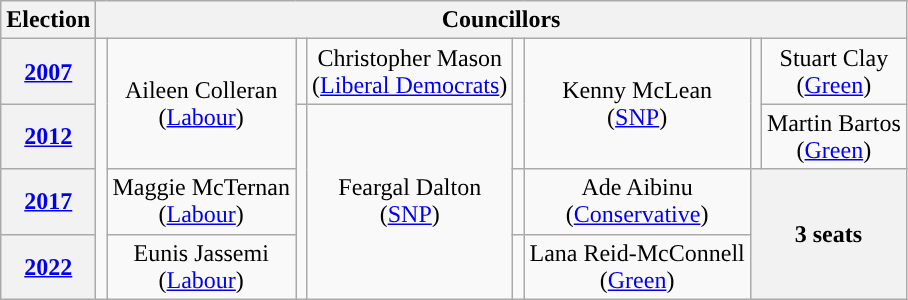<table class="wikitable" style="text-align:center">
<tr>
<th>Election</th>
<th colspan=8>Councillors</th>
</tr>
<tr>
<th><a href='#'>2007</a></th>
<td rowspan=4; style="background-color: "></td>
<td rowspan=2>Aileen Colleran<br>(<a href='#'>Labour</a>)</td>
<td rowspan=1; style="background-color: "></td>
<td rowspan=1>Christopher Mason<br>(<a href='#'>Liberal Democrats</a>)</td>
<td rowspan=2; style="background-color: "></td>
<td rowspan=2>Kenny McLean<br>(<a href='#'>SNP</a>)</td>
<td rowspan=2; style="background-color: "></td>
<td rowspan=1>Stuart Clay<br>(<a href='#'>Green</a>)</td>
</tr>
<tr>
<th><a href='#'>2012</a></th>
<td rowspan=3; style="background-color: "></td>
<td rowspan=3>Feargal Dalton<br>(<a href='#'>SNP</a>)</td>
<td rowspan=1>Martin Bartos<br>(<a href='#'>Green</a>)</td>
</tr>
<tr>
<th><a href='#'>2017</a></th>
<td rowspan=1>Maggie McTernan<br>(<a href='#'>Labour</a>)</td>
<td rowspan=1; style="background-color: "></td>
<td rowspan=1>Ade Aibinu<br>(<a href='#'>Conservative</a>)</td>
<th colspan=2; rowspan=2>3 seats</th>
</tr>
<tr>
<th><a href='#'>2022</a></th>
<td rowspan=1>Eunis Jassemi<br>(<a href='#'>Labour</a>)</td>
<td rowspan=1; style="background-color: "></td>
<td rowspan=1>Lana Reid-McConnell<br>(<a href='#'>Green</a>)</td>
</tr>
</table>
